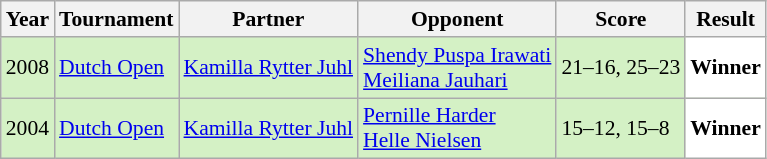<table class="sortable wikitable" style="font-size: 90%;">
<tr>
<th>Year</th>
<th>Tournament</th>
<th>Partner</th>
<th>Opponent</th>
<th>Score</th>
<th>Result</th>
</tr>
<tr style="background:#D4F1C5">
<td align="center">2008</td>
<td align="left"><a href='#'>Dutch Open</a></td>
<td align="left"> <a href='#'>Kamilla Rytter Juhl</a></td>
<td align="left"> <a href='#'>Shendy Puspa Irawati</a><br> <a href='#'>Meiliana Jauhari</a></td>
<td align="left">21–16, 25–23</td>
<td style="text-align:left; background:white"> <strong>Winner</strong></td>
</tr>
<tr style="background:#D4F1C5">
<td align="center">2004</td>
<td align="left"><a href='#'>Dutch Open</a></td>
<td align="left"> <a href='#'>Kamilla Rytter Juhl</a></td>
<td align="left"> <a href='#'>Pernille Harder</a><br> <a href='#'>Helle Nielsen</a></td>
<td align="left">15–12, 15–8</td>
<td style="text-align:left; background:white"> <strong>Winner</strong></td>
</tr>
</table>
